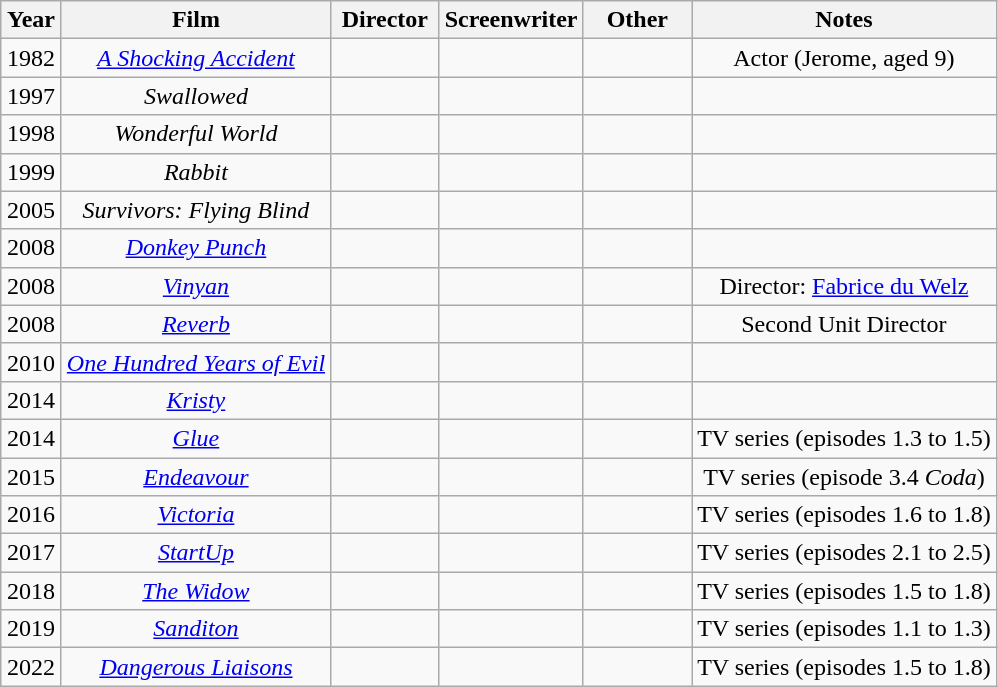<table class="wikitable sortable" style="text-align:center">
<tr>
<th style="width:33px;">Year</th>
<th>Film</th>
<th style="width:65px;">Director</th>
<th width=65>Screenwriter</th>
<th width=65>Other</th>
<th>Notes</th>
</tr>
<tr>
<td>1982</td>
<td><em><a href='#'>A Shocking Accident</a></em></td>
<td></td>
<td></td>
<td></td>
<td>Actor (Jerome, aged 9)</td>
</tr>
<tr>
<td>1997</td>
<td><em>Swallowed</em></td>
<td></td>
<td></td>
<td></td>
<td></td>
</tr>
<tr>
<td>1998</td>
<td><em>Wonderful World</em></td>
<td></td>
<td></td>
<td></td>
<td></td>
</tr>
<tr>
<td>1999</td>
<td><em>Rabbit</em></td>
<td></td>
<td></td>
<td></td>
<td></td>
</tr>
<tr>
<td>2005</td>
<td><em>Survivors: Flying Blind</em></td>
<td></td>
<td></td>
<td></td>
<td></td>
</tr>
<tr>
<td>2008</td>
<td><em><a href='#'>Donkey Punch</a></em></td>
<td></td>
<td></td>
<td></td>
<td></td>
</tr>
<tr>
<td>2008</td>
<td><em><a href='#'>Vinyan</a></em></td>
<td></td>
<td></td>
<td></td>
<td>Director: <a href='#'>Fabrice du Welz</a></td>
</tr>
<tr>
<td>2008</td>
<td><em><a href='#'>Reverb</a></em></td>
<td></td>
<td></td>
<td></td>
<td>Second Unit Director</td>
</tr>
<tr>
<td>2010</td>
<td><em><a href='#'>One Hundred Years of Evil</a></em></td>
<td></td>
<td></td>
<td></td>
<td></td>
</tr>
<tr>
<td>2014</td>
<td><em><a href='#'>Kristy</a></em></td>
<td></td>
<td></td>
<td></td>
<td></td>
</tr>
<tr>
<td>2014</td>
<td><em><a href='#'>Glue</a></em></td>
<td></td>
<td></td>
<td></td>
<td>TV series (episodes 1.3 to 1.5)</td>
</tr>
<tr>
<td>2015</td>
<td><em><a href='#'>Endeavour</a></em></td>
<td></td>
<td></td>
<td></td>
<td>TV series (episode 3.4 <em>Coda</em>)</td>
</tr>
<tr>
<td>2016</td>
<td><em><a href='#'>Victoria</a></em></td>
<td></td>
<td></td>
<td></td>
<td>TV series (episodes 1.6 to 1.8)</td>
</tr>
<tr>
<td>2017</td>
<td><em><a href='#'>StartUp</a></em></td>
<td></td>
<td></td>
<td></td>
<td>TV series (episodes 2.1 to 2.5)</td>
</tr>
<tr>
<td>2018</td>
<td><em><a href='#'>The Widow</a></em></td>
<td></td>
<td></td>
<td></td>
<td>TV series (episodes 1.5 to 1.8)</td>
</tr>
<tr>
<td>2019</td>
<td><em><a href='#'>Sanditon</a></em></td>
<td></td>
<td></td>
<td></td>
<td>TV series (episodes 1.1 to 1.3)</td>
</tr>
<tr>
<td>2022</td>
<td><em><a href='#'>Dangerous Liaisons</a></em></td>
<td></td>
<td></td>
<td></td>
<td>TV series (episodes 1.5 to 1.8)</td>
</tr>
</table>
